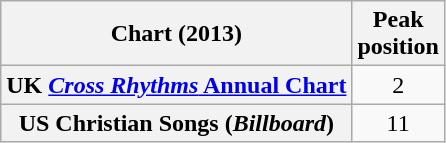<table class="wikitable sortable plainrowheaders" style="text-align:center">
<tr>
<th scope="col">Chart (2013)</th>
<th scope="col">Peak<br>position</th>
</tr>
<tr>
<th scope="row">UK <a href='#'><em> Cross Rhythms</em> Annual Chart</a></th>
<td>2</td>
</tr>
<tr>
<th scope="row" text-align="left">US Christian Songs (<em>Billboard</em>)</th>
<td align="center">11</td>
</tr>
</table>
